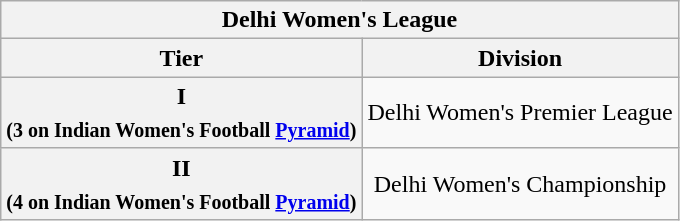<table class="wikitable" style="text-align:center;">
<tr>
<th colspan="2">Delhi Women's League</th>
</tr>
<tr>
<th>Tier</th>
<th>Division</th>
</tr>
<tr>
<th>I<br><sub>(3 on Indian Women's Football <a href='#'>Pyramid</a>)</sub></th>
<td>Delhi Women's Premier League</td>
</tr>
<tr>
<th>II<br><sub>(4 on Indian Women's Football <a href='#'>Pyramid</a>)</sub></th>
<td>Delhi Women's Championship</td>
</tr>
</table>
